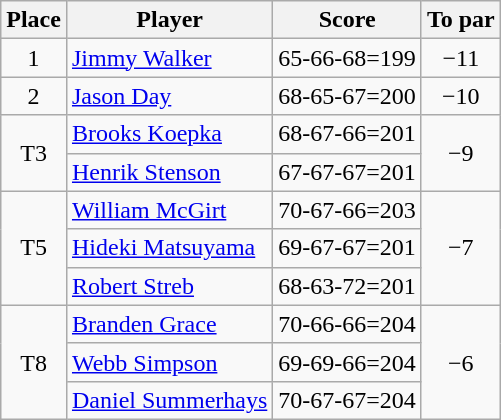<table class="wikitable">
<tr>
<th>Place</th>
<th>Player</th>
<th>Score</th>
<th>To par</th>
</tr>
<tr>
<td align=center>1</td>
<td> <a href='#'>Jimmy Walker</a></td>
<td>65-66-68=199</td>
<td align=center>−11</td>
</tr>
<tr>
<td align=center>2</td>
<td> <a href='#'>Jason Day</a></td>
<td>68-65-67=200</td>
<td align=center>−10</td>
</tr>
<tr>
<td rowspan=2 align=center>T3</td>
<td> <a href='#'>Brooks Koepka</a></td>
<td>68-67-66=201</td>
<td rowspan=2 align=center>−9</td>
</tr>
<tr>
<td> <a href='#'>Henrik Stenson</a></td>
<td>67-67-67=201</td>
</tr>
<tr>
<td rowspan=3 align=center>T5</td>
<td> <a href='#'>William McGirt</a></td>
<td>70-67-66=203</td>
<td rowspan=3 align=center>−7</td>
</tr>
<tr>
<td> <a href='#'>Hideki Matsuyama</a></td>
<td>69-67-67=201</td>
</tr>
<tr>
<td> <a href='#'>Robert Streb</a></td>
<td>68-63-72=201</td>
</tr>
<tr>
<td rowspan=3 align=center>T8</td>
<td> <a href='#'>Branden Grace</a></td>
<td>70-66-66=204</td>
<td rowspan=3 align=center>−6</td>
</tr>
<tr>
<td> <a href='#'>Webb Simpson</a></td>
<td>69-69-66=204</td>
</tr>
<tr>
<td> <a href='#'>Daniel Summerhays</a></td>
<td>70-67-67=204</td>
</tr>
</table>
